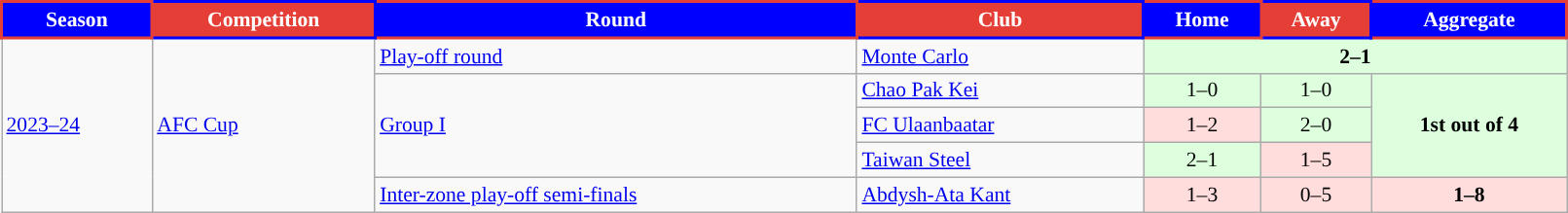<table class="wikitable" style="font-size:90%; width:85%;" ;>
<tr>
<th style="color:white; background:#0000FF; border:2px solid #e43e37">Season</th>
<th style="color:white; background:#e43e37; border:2px solid #0000FF">Competition</th>
<th style="color:white; background:#0000FF; border:2px solid #e43e37">Round</th>
<th style="color:white; background:#e43e37; border:2px solid #0000FF">Club</th>
<th style="color:white; background:#0000FF; border:2px solid #e43e37">Home</th>
<th style="color:white; background:#e43e37; border:2px solid #0000FF">Away</th>
<th style="color:white; background:#0000FF; border:2px solid #e43e37">Aggregate</th>
</tr>
<tr>
<td rowspan="5"><a href='#'>2023–24</a></td>
<td rowspan="5"><a href='#'>AFC Cup</a></td>
<td><a href='#'>Play-off round</a></td>
<td> <a href='#'>Monte Carlo</a></td>
<td colspan="3" style="text-align:center; background:#ddffdd;"><strong>2–1</strong></td>
</tr>
<tr>
<td rowspan="3"><a href='#'>Group I</a></td>
<td> <a href='#'>Chao Pak Kei</a></td>
<td style="text-align:center; background:#ddffdd;">1–0</td>
<td style="text-align:center; background:#ddffdd;">1–0</td>
<td rowspan="3" style="text-align:center; background:#ddffdd;"><strong>1st out of 4</strong></td>
</tr>
<tr>
<td> <a href='#'>FC Ulaanbaatar</a></td>
<td style="text-align:center; background:#ffdddd;">1–2</td>
<td style="text-align:center; background:#ddffdd;">2–0</td>
</tr>
<tr>
<td> <a href='#'>Taiwan Steel</a></td>
<td style="text-align:center; background:#ddffdd;">2–1</td>
<td style="text-align:center; background:#ffdddd;">1–5</td>
</tr>
<tr>
<td><a href='#'>Inter-zone play-off semi-finals</a></td>
<td> <a href='#'>Abdysh-Ata Kant</a></td>
<td style="text-align:center; background:#ffdddd;">1–3</td>
<td style="text-align:center; background:#ffdddd;">0–5</td>
<td style="text-align:center; background:#ffdddd;"><strong>1–8</strong></td>
</tr>
</table>
